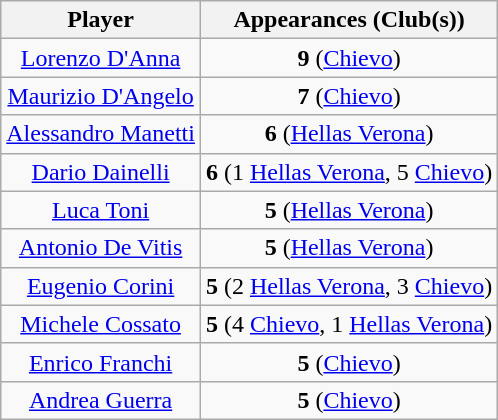<table class="wikitable sortable" style="text-align: center;">
<tr>
<th>Player</th>
<th>Appearances (Club(s))</th>
</tr>
<tr>
<td> <a href='#'>Lorenzo D'Anna</a></td>
<td><strong>9</strong> (<a href='#'>Chievo</a>)</td>
</tr>
<tr>
<td> <a href='#'>Maurizio D'Angelo</a></td>
<td><strong>7</strong> (<a href='#'>Chievo</a>)</td>
</tr>
<tr>
<td> <a href='#'>Alessandro Manetti</a></td>
<td><strong>6</strong> (<a href='#'>Hellas Verona</a>)</td>
</tr>
<tr>
<td> <a href='#'>Dario Dainelli</a></td>
<td><strong>6</strong> (1 <a href='#'>Hellas Verona</a>, 5 <a href='#'>Chievo</a>)</td>
</tr>
<tr>
<td> <a href='#'>Luca Toni</a></td>
<td><strong>5</strong> (<a href='#'>Hellas Verona</a>)</td>
</tr>
<tr>
<td> <a href='#'>Antonio De Vitis</a></td>
<td><strong>5</strong> (<a href='#'>Hellas Verona</a>)</td>
</tr>
<tr>
<td> <a href='#'>Eugenio Corini</a></td>
<td><strong>5</strong> (2 <a href='#'>Hellas Verona</a>, 3 <a href='#'>Chievo</a>)</td>
</tr>
<tr>
<td> <a href='#'>Michele Cossato</a></td>
<td><strong>5</strong> (4 <a href='#'>Chievo</a>, 1 <a href='#'>Hellas Verona</a>)</td>
</tr>
<tr>
<td> <a href='#'>Enrico Franchi</a></td>
<td><strong>5</strong> (<a href='#'>Chievo</a>)</td>
</tr>
<tr>
<td> <a href='#'>Andrea Guerra</a></td>
<td><strong>5</strong> (<a href='#'>Chievo</a>)</td>
</tr>
</table>
